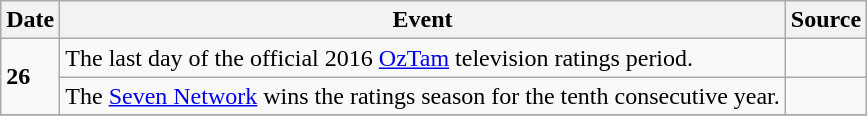<table class="wikitable">
<tr>
<th>Date</th>
<th>Event</th>
<th>Source</th>
</tr>
<tr>
<td rowspan=2><strong>26</strong></td>
<td>The last day of the official 2016 <a href='#'>OzTam</a> television ratings period.</td>
<td></td>
</tr>
<tr>
<td>The <a href='#'>Seven Network</a> wins the ratings season for the tenth consecutive year.</td>
<td></td>
</tr>
<tr>
</tr>
</table>
